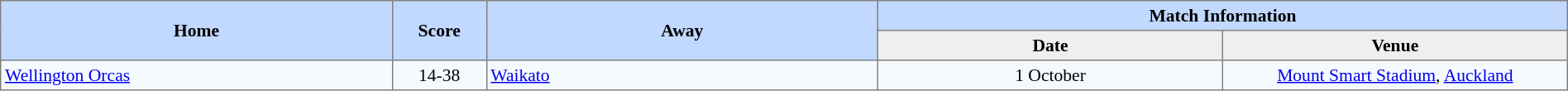<table border=1 style="border-collapse:collapse; font-size:90%; text-align:center;" cellpadding=3 cellspacing=0 width=100%>
<tr bgcolor=#C1D8FF>
<th rowspan=2 width=25%>Home</th>
<th rowspan=2 width=6%>Score</th>
<th rowspan=2 width=25%>Away</th>
<th colspan=6>Match Information</th>
</tr>
<tr bgcolor=#EFEFEF>
<th width=22%>Date</th>
<th width=22%>Venue</th>
</tr>
<tr bgcolor=#F5FAFF>
<td align=left><a href='#'>Wellington Orcas</a></td>
<td>14-38</td>
<td align=left><a href='#'>Waikato</a></td>
<td>1 October</td>
<td><a href='#'>Mount Smart Stadium</a>, <a href='#'>Auckland</a></td>
</tr>
</table>
